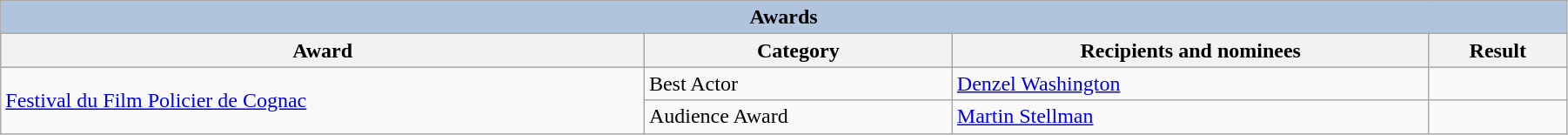<table class="wikitable sortable" width="95%">
<tr>
<th colspan="5" style="background: LightSteelBlue;">Awards</th>
</tr>
<tr style="background:#ccc; text-align:center;">
<th>Award</th>
<th>Category</th>
<th>Recipients and nominees</th>
<th>Result</th>
</tr>
<tr>
<td rowspan="2"><a href='#'>Festival du Film Policier de Cognac</a></td>
<td>Best Actor</td>
<td><a href='#'>Denzel Washington</a></td>
<td></td>
</tr>
<tr>
<td>Audience Award</td>
<td><a href='#'>Martin Stellman</a></td>
<td></td>
</tr>
</table>
